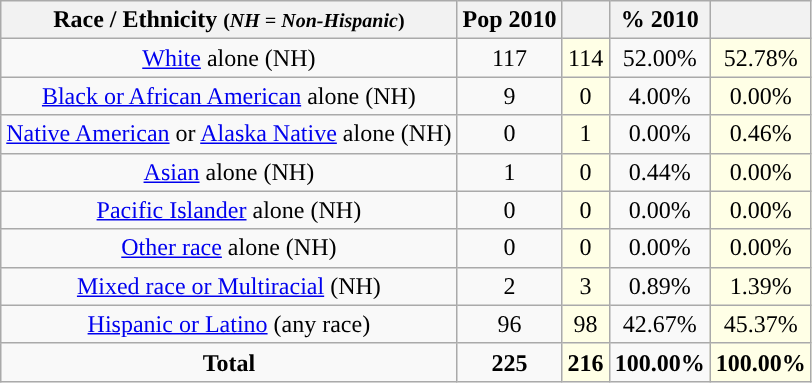<table class="wikitable" style="text-align:center;">
<tr>
<th>Race / Ethnicity <small>(<em>NH = Non-Hispanic</em>)</small></th>
<th>Pop 2010</th>
<th></th>
<th>% 2010</th>
<th></th>
</tr>
<tr>
<td><a href='#'>White</a> alone (NH)</td>
<td>117</td>
<td style='background: #ffffe6;'>114</td>
<td>52.00%</td>
<td style='background: #ffffe6;'>52.78%</td>
</tr>
<tr>
<td><a href='#'>Black or African American</a> alone (NH)</td>
<td>9</td>
<td style='background: #ffffe6;'>0</td>
<td>4.00%</td>
<td style='background: #ffffe6;'>0.00%</td>
</tr>
<tr>
<td><a href='#'>Native American</a> or <a href='#'>Alaska Native</a> alone (NH)</td>
<td>0</td>
<td style='background: #ffffe6;'>1</td>
<td>0.00%</td>
<td style='background: #ffffe6;'>0.46%</td>
</tr>
<tr>
<td><a href='#'>Asian</a> alone (NH)</td>
<td>1</td>
<td style='background: #ffffe6;'>0</td>
<td>0.44%</td>
<td style='background: #ffffe6;'>0.00%</td>
</tr>
<tr>
<td><a href='#'>Pacific Islander</a> alone (NH)</td>
<td>0</td>
<td style='background: #ffffe6;'>0</td>
<td>0.00%</td>
<td style='background: #ffffe6;'>0.00%</td>
</tr>
<tr>
<td><a href='#'>Other race</a> alone (NH)</td>
<td>0</td>
<td style='background: #ffffe6;'>0</td>
<td>0.00%</td>
<td style='background: #ffffe6;'>0.00%</td>
</tr>
<tr>
<td><a href='#'>Mixed race or Multiracial</a> (NH)</td>
<td>2</td>
<td style='background: #ffffe6;'>3</td>
<td>0.89%</td>
<td style='background: #ffffe6;'>1.39%</td>
</tr>
<tr>
<td><a href='#'>Hispanic or Latino</a> (any race)</td>
<td>96</td>
<td style='background: #ffffe6;'>98</td>
<td>42.67%</td>
<td style='background: #ffffe6;'>45.37%</td>
</tr>
<tr>
<td><strong>Total</strong></td>
<td><strong>225</strong></td>
<td style='background: #ffffe6;'><strong>216</strong></td>
<td><strong>100.00%</strong></td>
<td style='background: #ffffe6;'><strong>100.00%</strong></td>
</tr>
</table>
